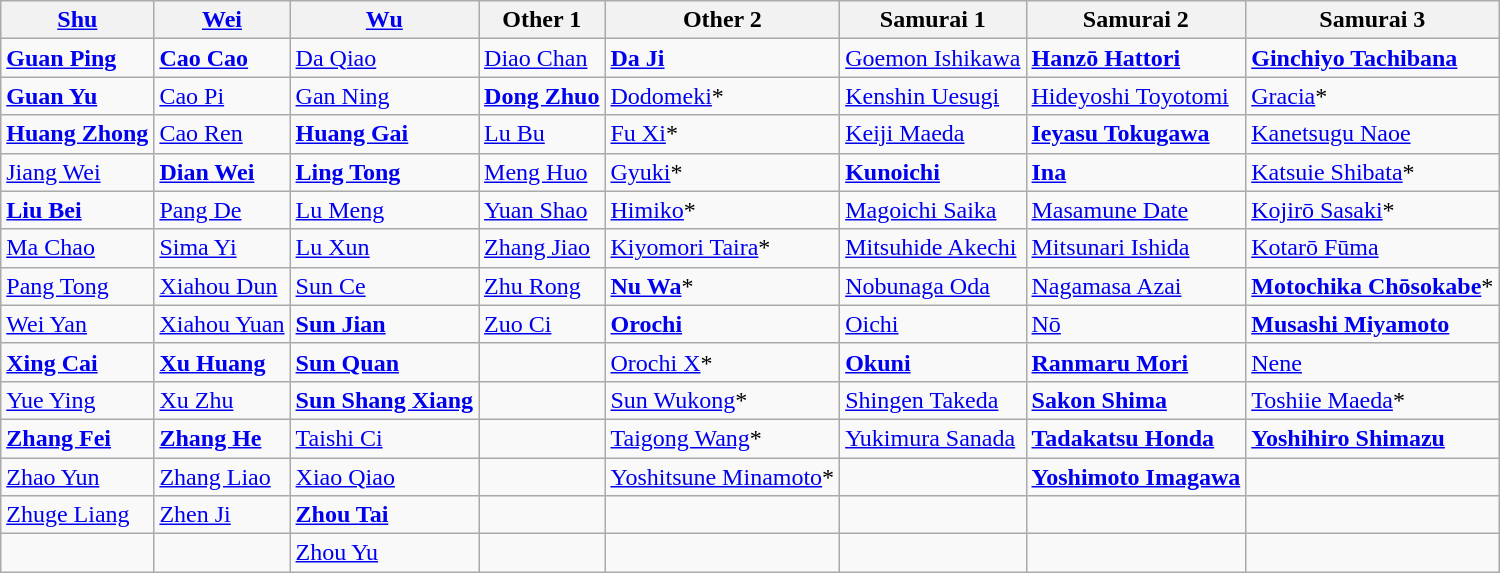<table class="wikitable sortable">
<tr>
<th><a href='#'>Shu</a></th>
<th><a href='#'>Wei</a></th>
<th><a href='#'>Wu</a></th>
<th>Other 1</th>
<th>Other 2</th>
<th>Samurai 1</th>
<th>Samurai 2</th>
<th>Samurai 3</th>
</tr>
<tr>
<td><strong><a href='#'>Guan Ping</a></strong></td>
<td><strong><a href='#'>Cao Cao</a></strong></td>
<td><a href='#'>Da Qiao</a></td>
<td><a href='#'>Diao Chan</a></td>
<td><strong><a href='#'>Da Ji</a></strong></td>
<td><a href='#'>Goemon Ishikawa</a></td>
<td><strong><a href='#'>Hanzō Hattori</a></strong></td>
<td><strong><a href='#'>Ginchiyo Tachibana</a></strong></td>
</tr>
<tr>
<td><strong><a href='#'>Guan Yu</a></strong></td>
<td><a href='#'>Cao Pi</a></td>
<td><a href='#'>Gan Ning</a></td>
<td><strong><a href='#'>Dong Zhuo</a></strong></td>
<td><a href='#'>Dodomeki</a>*</td>
<td><a href='#'>Kenshin Uesugi</a></td>
<td><a href='#'>Hideyoshi Toyotomi</a></td>
<td><a href='#'>Gracia</a>*</td>
</tr>
<tr>
<td><strong><a href='#'>Huang Zhong</a></strong></td>
<td><a href='#'>Cao Ren</a></td>
<td><strong><a href='#'>Huang Gai</a></strong></td>
<td><a href='#'>Lu Bu</a></td>
<td><a href='#'>Fu Xi</a>*</td>
<td><a href='#'>Keiji Maeda</a></td>
<td><strong><a href='#'>Ieyasu Tokugawa</a></strong></td>
<td><a href='#'>Kanetsugu Naoe</a></td>
</tr>
<tr>
<td><a href='#'>Jiang Wei</a></td>
<td><strong><a href='#'>Dian Wei</a></strong></td>
<td><strong><a href='#'>Ling Tong</a></strong></td>
<td><a href='#'>Meng Huo</a></td>
<td><a href='#'>Gyuki</a>*</td>
<td><strong><a href='#'>Kunoichi</a></strong></td>
<td><strong><a href='#'>Ina</a></strong></td>
<td><a href='#'>Katsuie Shibata</a>*</td>
</tr>
<tr>
<td><strong><a href='#'>Liu Bei</a></strong></td>
<td><a href='#'>Pang De</a></td>
<td><a href='#'>Lu Meng</a></td>
<td><a href='#'>Yuan Shao</a></td>
<td><a href='#'>Himiko</a>*</td>
<td><a href='#'>Magoichi Saika</a></td>
<td><a href='#'>Masamune Date</a></td>
<td><a href='#'>Kojirō Sasaki</a>*</td>
</tr>
<tr>
<td><a href='#'>Ma Chao</a></td>
<td><a href='#'>Sima Yi</a></td>
<td><a href='#'>Lu Xun</a></td>
<td><a href='#'>Zhang Jiao</a></td>
<td><a href='#'>Kiyomori Taira</a>*</td>
<td><a href='#'>Mitsuhide Akechi</a></td>
<td><a href='#'>Mitsunari Ishida</a></td>
<td><a href='#'>Kotarō Fūma</a></td>
</tr>
<tr>
<td><a href='#'>Pang Tong</a></td>
<td><a href='#'>Xiahou Dun</a></td>
<td><a href='#'>Sun Ce</a></td>
<td><a href='#'>Zhu Rong</a></td>
<td><strong><a href='#'>Nu Wa</a></strong>*</td>
<td><a href='#'>Nobunaga Oda</a></td>
<td><a href='#'>Nagamasa Azai</a></td>
<td><strong><a href='#'>Motochika Chōsokabe</a></strong>*</td>
</tr>
<tr>
<td><a href='#'>Wei Yan</a></td>
<td><a href='#'>Xiahou Yuan</a></td>
<td><strong><a href='#'>Sun Jian</a></strong></td>
<td><a href='#'>Zuo Ci</a></td>
<td><strong><a href='#'>Orochi</a></strong></td>
<td><a href='#'>Oichi</a></td>
<td><a href='#'>Nō</a></td>
<td><strong><a href='#'>Musashi Miyamoto</a></strong></td>
</tr>
<tr>
<td><strong><a href='#'>Xing Cai</a></strong></td>
<td><strong><a href='#'>Xu Huang</a></strong></td>
<td><strong><a href='#'>Sun Quan</a></strong></td>
<td></td>
<td><a href='#'>Orochi X</a>*</td>
<td><strong><a href='#'>Okuni</a></strong></td>
<td><strong><a href='#'>Ranmaru Mori</a></strong></td>
<td><a href='#'>Nene</a></td>
</tr>
<tr>
<td><a href='#'>Yue Ying</a></td>
<td><a href='#'>Xu Zhu</a></td>
<td><strong><a href='#'>Sun Shang Xiang</a></strong></td>
<td></td>
<td><a href='#'>Sun Wukong</a>*</td>
<td><a href='#'>Shingen Takeda</a></td>
<td><strong><a href='#'>Sakon Shima</a></strong></td>
<td><a href='#'>Toshiie Maeda</a>*</td>
</tr>
<tr>
<td><strong><a href='#'>Zhang Fei</a></strong></td>
<td><strong><a href='#'>Zhang He</a></strong></td>
<td><a href='#'>Taishi Ci</a></td>
<td></td>
<td><a href='#'>Taigong Wang</a>*</td>
<td><a href='#'>Yukimura Sanada</a></td>
<td><strong><a href='#'>Tadakatsu Honda</a></strong></td>
<td><strong><a href='#'>Yoshihiro Shimazu</a></strong></td>
</tr>
<tr>
<td><a href='#'>Zhao Yun</a></td>
<td><a href='#'>Zhang Liao</a></td>
<td><a href='#'>Xiao Qiao</a></td>
<td></td>
<td><a href='#'>Yoshitsune Minamoto</a>*</td>
<td></td>
<td><strong><a href='#'>Yoshimoto Imagawa</a></strong></td>
<td></td>
</tr>
<tr>
<td><a href='#'>Zhuge Liang</a></td>
<td><a href='#'>Zhen Ji</a></td>
<td><strong><a href='#'>Zhou Tai</a></strong></td>
<td></td>
<td></td>
<td></td>
<td></td>
<td></td>
</tr>
<tr>
<td></td>
<td></td>
<td><a href='#'>Zhou Yu</a></td>
<td></td>
<td></td>
<td></td>
<td></td>
<td></td>
</tr>
</table>
